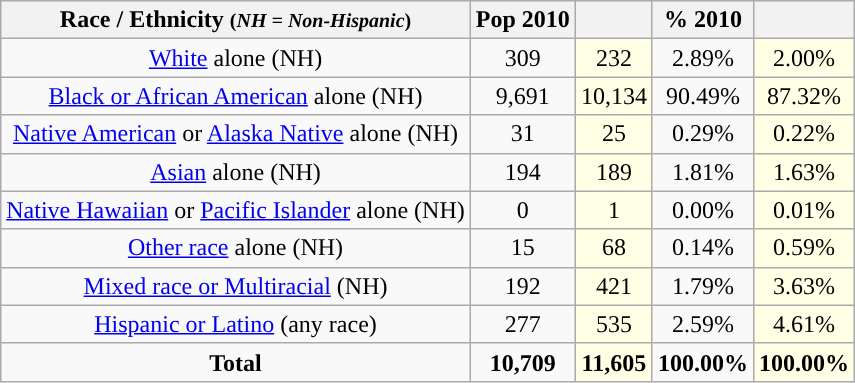<table class="wikitable" style="text-align:center;">
<tr>
<th>Race / Ethnicity <small>(<em>NH = Non-Hispanic</em>)</small></th>
<th>Pop 2010</th>
<th></th>
<th>% 2010</th>
<th></th>
</tr>
<tr>
<td><a href='#'>White</a> alone (NH)</td>
<td>309</td>
<td style='background: #ffffe6;'>232</td>
<td>2.89%</td>
<td style='background: #ffffe6;'>2.00%</td>
</tr>
<tr>
<td><a href='#'>Black or African American</a> alone (NH)</td>
<td>9,691</td>
<td style='background: #ffffe6;'>10,134</td>
<td>90.49%</td>
<td style='background: #ffffe6;'>87.32%</td>
</tr>
<tr>
<td><a href='#'>Native American</a> or <a href='#'>Alaska Native</a> alone (NH)</td>
<td>31</td>
<td style='background: #ffffe6;'>25</td>
<td>0.29%</td>
<td style='background: #ffffe6;'>0.22%</td>
</tr>
<tr>
<td><a href='#'>Asian</a> alone (NH)</td>
<td>194</td>
<td style='background: #ffffe6;'>189</td>
<td>1.81%</td>
<td style='background: #ffffe6;'>1.63%</td>
</tr>
<tr>
<td><a href='#'>Native Hawaiian</a> or <a href='#'>Pacific Islander</a> alone (NH)</td>
<td>0</td>
<td style='background: #ffffe6;'>1</td>
<td>0.00%</td>
<td style='background: #ffffe6;'>0.01%</td>
</tr>
<tr>
<td><a href='#'>Other race</a> alone (NH)</td>
<td>15</td>
<td style='background: #ffffe6;'>68</td>
<td>0.14%</td>
<td style='background: #ffffe6;'>0.59%</td>
</tr>
<tr>
<td><a href='#'>Mixed race or Multiracial</a> (NH)</td>
<td>192</td>
<td style='background: #ffffe6;'>421</td>
<td>1.79%</td>
<td style='background: #ffffe6;'>3.63%</td>
</tr>
<tr>
<td><a href='#'>Hispanic or Latino</a> (any race)</td>
<td>277</td>
<td style='background: #ffffe6;'>535</td>
<td>2.59%</td>
<td style='background: #ffffe6;'>4.61%</td>
</tr>
<tr>
<td><strong>Total</strong></td>
<td><strong>10,709</strong></td>
<td style='background: #ffffe6;'><strong>11,605</strong></td>
<td><strong>100.00%</strong></td>
<td style='background: #ffffe6;'><strong>100.00%</strong></td>
</tr>
</table>
